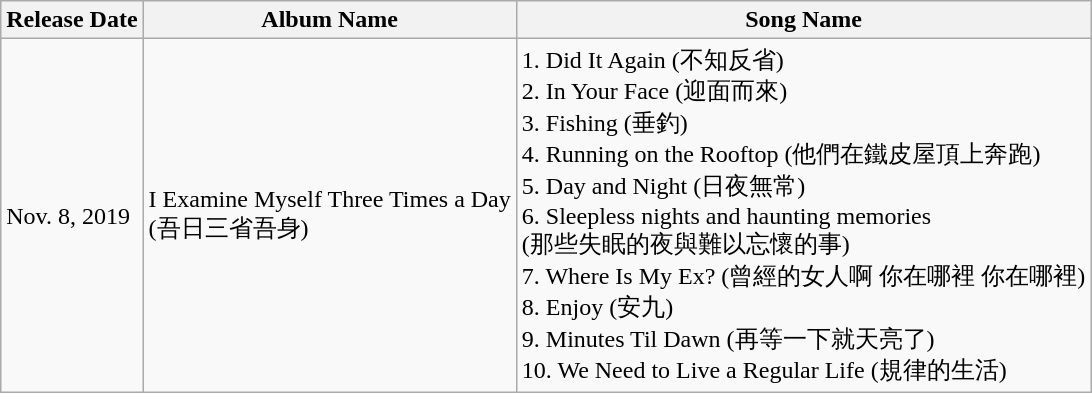<table class="wikitable">
<tr>
<th>Release Date</th>
<th>Album Name</th>
<th>Song Name</th>
</tr>
<tr>
<td>Nov. 8, 2019</td>
<td>I Examine Myself Three Times a Day<br>(吾日三省吾身)</td>
<td>1. Did It Again (不知反省)<br>2. In Your Face (迎面而來)<br>3. Fishing (垂釣)<br>4. Running on the Rooftop (他們在鐵皮屋頂上奔跑)<br>5. Day and Night (日夜無常)<br>6. Sleepless nights and haunting memories<br>(那些失眠的夜與難以忘懷的事)<br>7. Where Is My Ex? (曾經的女人啊 你在哪裡 你在哪裡)<br>8. Enjoy (安九)<br>9. Minutes Til Dawn (再等一下就天亮了)<br>10. We Need to Live a Regular Life (規律的生活)</td>
</tr>
</table>
